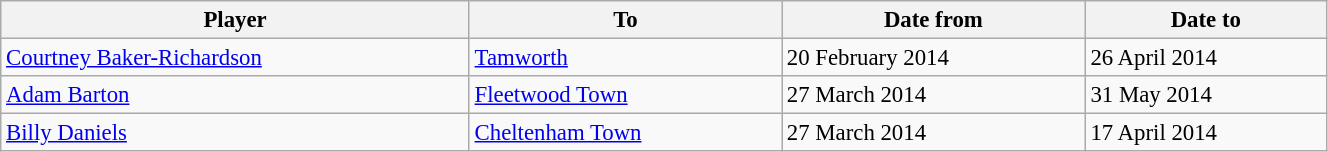<table class="wikitable sortable" style="text-align:center; font-size:95%; width:70%; text-align:left">
<tr>
<th>Player</th>
<th>To</th>
<th>Date from</th>
<th>Date to</th>
</tr>
<tr>
<td> <a href='#'>Courtney Baker-Richardson</a></td>
<td> <a href='#'>Tamworth</a></td>
<td>20 February 2014</td>
<td>26 April 2014</td>
</tr>
<tr>
<td> <a href='#'>Adam Barton</a></td>
<td> <a href='#'>Fleetwood Town</a></td>
<td>27 March 2014</td>
<td>31 May 2014</td>
</tr>
<tr>
<td> <a href='#'>Billy Daniels</a></td>
<td> <a href='#'>Cheltenham Town</a></td>
<td>27 March 2014</td>
<td>17 April 2014</td>
</tr>
</table>
